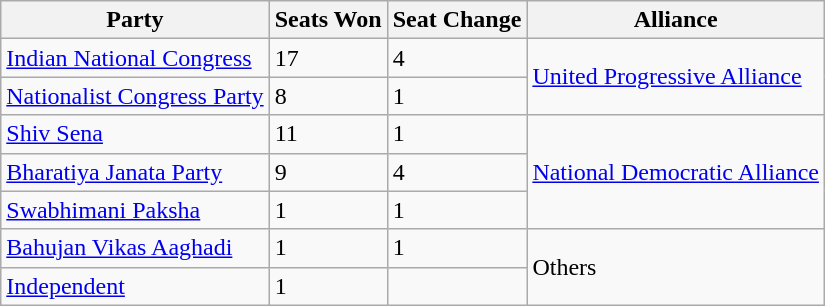<table class="wikitable">
<tr>
<th>Party</th>
<th>Seats Won</th>
<th>Seat Change</th>
<th>Alliance</th>
</tr>
<tr>
<td><a href='#'>Indian National Congress</a></td>
<td>17</td>
<td>4</td>
<td rowspan="2"><a href='#'>United Progressive Alliance</a></td>
</tr>
<tr>
<td><a href='#'>Nationalist Congress Party</a></td>
<td>8</td>
<td>1</td>
</tr>
<tr>
<td><a href='#'>Shiv Sena</a></td>
<td>11</td>
<td>1</td>
<td rowspan="3"><a href='#'>National Democratic Alliance</a></td>
</tr>
<tr>
<td><a href='#'>Bharatiya Janata Party</a></td>
<td>9</td>
<td>4</td>
</tr>
<tr>
<td><a href='#'>Swabhimani Paksha</a></td>
<td>1</td>
<td>1</td>
</tr>
<tr>
<td><a href='#'>Bahujan Vikas Aaghadi</a></td>
<td>1</td>
<td>1</td>
<td rowspan="2">Others</td>
</tr>
<tr>
<td><a href='#'>Independent</a></td>
<td>1</td>
<td></td>
</tr>
</table>
